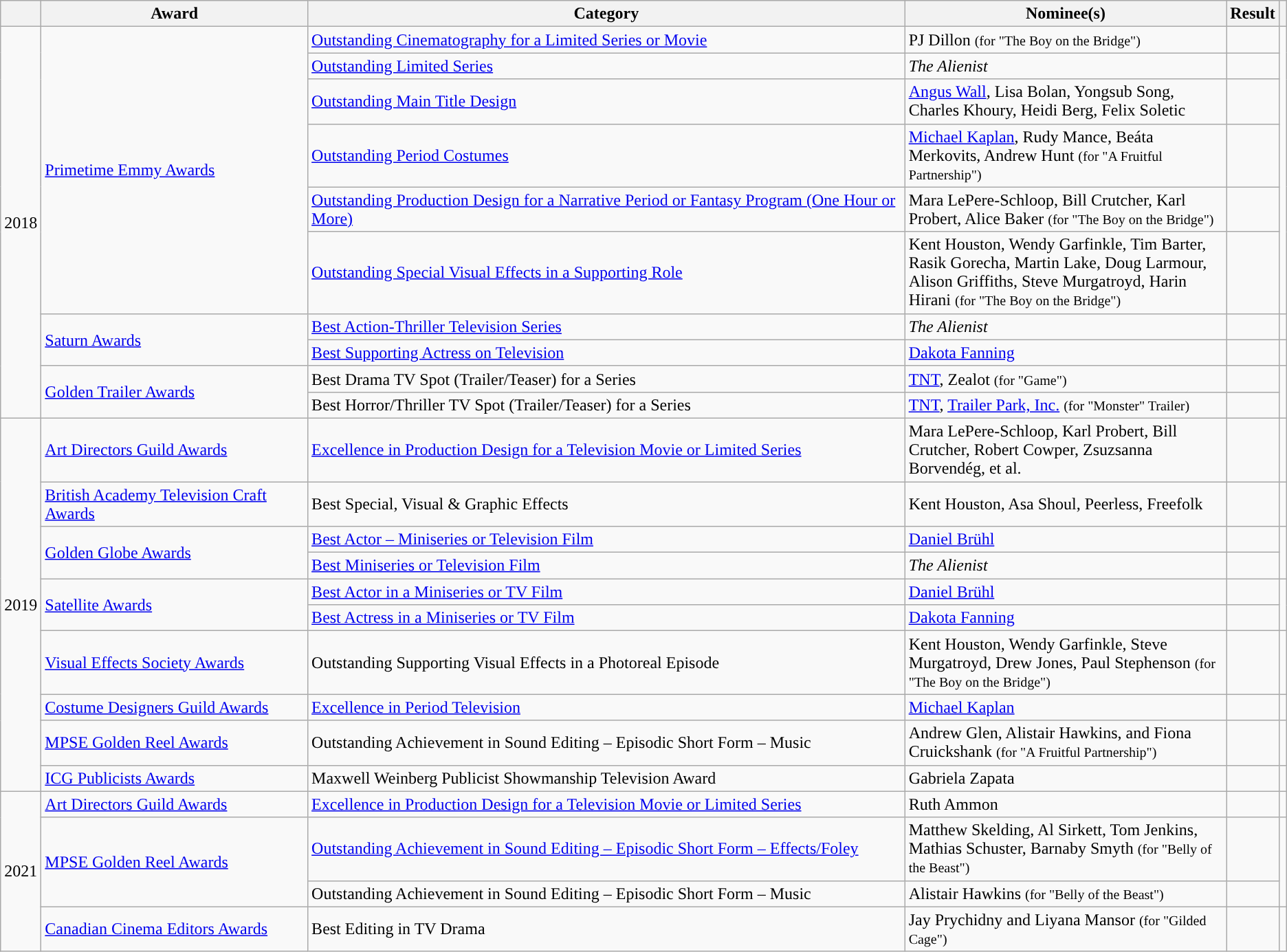<table class="wikitable plainrowheaders sortable">
<tr>
<th></th>
<th>Award</th>
<th>Category</th>
<th width="25%">Nominee(s)</th>
<th>Result</th>
<th class="unsortable"></th>
</tr>
<tr>
<td rowspan="10">2018</td>
<td rowspan="6"><a href='#'>Primetime Emmy Awards</a></td>
<td><a href='#'>Outstanding Cinematography for a Limited Series or Movie</a></td>
<td data-sort-value="Dillon, PJ">PJ Dillon <small>(for "The Boy on the Bridge")</small></td>
<td></td>
<td rowspan="6" style="text-align:center;"></td>
</tr>
<tr>
<td><a href='#'>Outstanding Limited Series</a></td>
<td data-sort-value="Alienist, The"><em>The Alienist</em></td>
<td></td>
</tr>
<tr>
<td><a href='#'>Outstanding Main Title Design</a></td>
<td data-sort-value="Wall, Angus"><a href='#'>Angus Wall</a>, Lisa Bolan, Yongsub Song, Charles Khoury, Heidi Berg, Felix Soletic</td>
<td></td>
</tr>
<tr>
<td><a href='#'>Outstanding Period Costumes</a></td>
<td data-sort-value="Kaplan, Michael"><a href='#'>Michael Kaplan</a>, Rudy Mance, Beáta Merkovits, Andrew Hunt <small>(for "A Fruitful Partnership")</small></td>
<td></td>
</tr>
<tr>
<td><a href='#'>Outstanding Production Design for a Narrative Period or Fantasy Program (One Hour or More)</a></td>
<td data-sort-value="LePere-Schloop, Mara, Bill Crutcher">Mara LePere-Schloop, Bill Crutcher, Karl Probert, Alice Baker <small>(for "The Boy on the Bridge")</small></td>
<td></td>
</tr>
<tr>
<td><a href='#'>Outstanding Special Visual Effects in a Supporting Role</a></td>
<td data-sort-value="Houston, Kent, Wendy Garfinkle, Tim Barter">Kent Houston, Wendy Garfinkle, Tim Barter, Rasik Gorecha, Martin Lake, Doug Larmour, Alison Griffiths, Steve Murgatroyd, Harin Hirani <small>(for "The Boy on the Bridge")</small></td>
<td></td>
</tr>
<tr>
<td rowspan="2"><a href='#'>Saturn Awards</a></td>
<td><a href='#'>Best Action-Thriller Television Series</a></td>
<td data-sort-value="Alienist, The"><em>The Alienist</em></td>
<td></td>
<td style="text-align:center;"></td>
</tr>
<tr>
<td><a href='#'>Best Supporting Actress on Television</a></td>
<td data-sort-value="Fanning, Dakota"><a href='#'>Dakota Fanning</a></td>
<td></td>
<td style="text-align:center;"></td>
</tr>
<tr>
<td rowspan="2"><a href='#'>Golden Trailer Awards</a></td>
<td>Best Drama TV Spot (Trailer/Teaser) for a Series</td>
<td><a href='#'>TNT</a>, Zealot <small>(for "Game")</small></td>
<td></td>
<td rowspan="2" style="text-align:center;"></td>
</tr>
<tr>
<td>Best Horror/Thriller TV Spot (Trailer/Teaser) for a Series</td>
<td><a href='#'>TNT</a>, <a href='#'>Trailer Park, Inc.</a> <small>(for "Monster" Trailer)</small></td>
<td></td>
</tr>
<tr>
<td rowspan="10">2019</td>
<td><a href='#'>Art Directors Guild Awards</a></td>
<td><a href='#'>Excellence in Production Design for a Television Movie or Limited Series</a></td>
<td data-sort-value="LePere-Schloop, Mara, Karl Probert">Mara LePere-Schloop, Karl Probert, Bill Crutcher, Robert Cowper, Zsuzsanna Borvendég, et al.</td>
<td></td>
<td style="text-align:center;"></td>
</tr>
<tr>
<td><a href='#'>British Academy Television Craft Awards</a></td>
<td>Best Special, Visual & Graphic Effects</td>
<td data-sort-value="Houston, Kent, Asa Shoul, Peerless, Freefolk">Kent Houston, Asa Shoul, Peerless, Freefolk</td>
<td></td>
<td style="text-align:center;"></td>
</tr>
<tr>
<td rowspan="2"><a href='#'>Golden Globe Awards</a></td>
<td><a href='#'>Best Actor – Miniseries or Television Film</a></td>
<td data-sort-value="Brühl, Daniel"><a href='#'>Daniel Brühl</a></td>
<td></td>
<td style="text-align:center;" rowspan="2"></td>
</tr>
<tr>
<td><a href='#'>Best Miniseries or Television Film</a></td>
<td data-sort-value="Alienist, The'"><em>The Alienist</em></td>
<td></td>
</tr>
<tr>
<td rowspan="2"><a href='#'>Satellite Awards</a></td>
<td><a href='#'>Best Actor in a Miniseries or TV Film</a></td>
<td data-sort-value="Brühl, Daniel"><a href='#'>Daniel Brühl</a></td>
<td></td>
<td rowspan="2" style="text-align:center;"></td>
</tr>
<tr>
<td><a href='#'>Best Actress in a Miniseries or TV Film</a></td>
<td data-sort-value="Fanning, Dakota"><a href='#'>Dakota Fanning</a></td>
<td></td>
</tr>
<tr>
<td><a href='#'>Visual Effects Society Awards</a></td>
<td>Outstanding Supporting Visual Effects in a Photoreal Episode</td>
<td data-sort-value="Houston, Kent, Wendy Garfinkle, Steve Murgatroyd">Kent Houston, Wendy Garfinkle, Steve Murgatroyd, Drew Jones, Paul Stephenson <small>(for "The Boy on the Bridge")</small></td>
<td></td>
<td style="text-align:center;"></td>
</tr>
<tr>
<td><a href='#'>Costume Designers Guild Awards</a></td>
<td><a href='#'>Excellence in Period Television</a></td>
<td><a href='#'>Michael Kaplan</a></td>
<td></td>
<td style="text-align:center;"></td>
</tr>
<tr>
<td><a href='#'>MPSE Golden Reel Awards</a></td>
<td>Outstanding Achievement in Sound Editing – Episodic Short Form – Music</td>
<td>Andrew Glen, Alistair Hawkins, and Fiona Cruickshank <small>(for "A Fruitful Partnership")</small></td>
<td></td>
<td style="text-align:center;"></td>
</tr>
<tr>
<td><a href='#'>ICG Publicists Awards</a></td>
<td>Maxwell Weinberg Publicist Showmanship Television Award</td>
<td>Gabriela Zapata</td>
<td></td>
<td style="text-align:center;"></td>
</tr>
<tr>
<td rowspan="6">2021</td>
<td><a href='#'>Art Directors Guild Awards</a></td>
<td><a href='#'>Excellence in Production Design for a Television Movie or Limited Series</a></td>
<td>Ruth Ammon</td>
<td></td>
<td style="text-align:center;"></td>
</tr>
<tr>
<td rowspan="2"><a href='#'>MPSE Golden Reel Awards</a></td>
<td><a href='#'>Outstanding Achievement in Sound Editing – Episodic Short Form – Effects/Foley</a></td>
<td>Matthew Skelding, Al Sirkett, Tom Jenkins, Mathias Schuster, Barnaby Smyth <small>(for "Belly of the Beast")</small></td>
<td></td>
<td rowspan="2" style="text-align:center;"></td>
</tr>
<tr>
<td>Outstanding Achievement in Sound Editing – Episodic Short Form – Music</td>
<td>Alistair Hawkins <small>(for "Belly of the Beast")</small></td>
<td></td>
</tr>
<tr>
<td><a href='#'>Canadian Cinema Editors Awards</a></td>
<td>Best Editing in TV Drama</td>
<td>Jay Prychidny and Liyana Mansor <small>(for "Gilded Cage")</small></td>
<td></td>
<td style="text-align:center;"></td>
</tr>
</table>
